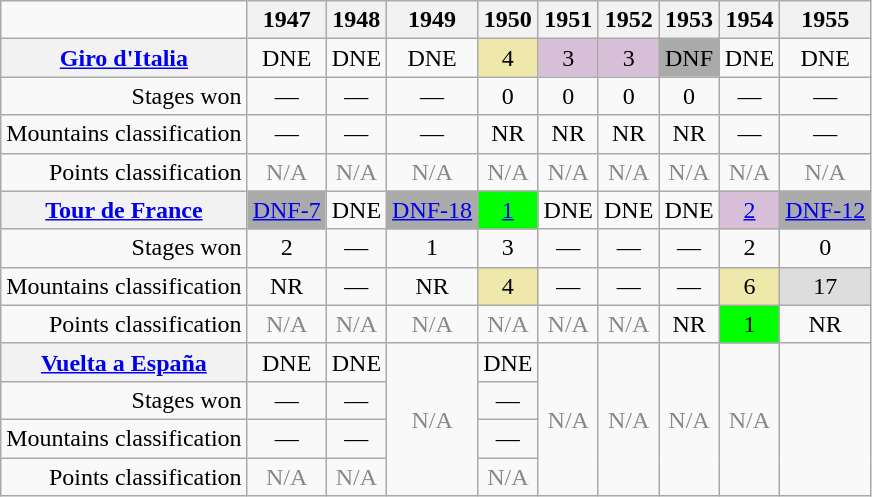<table class="wikitable">
<tr>
<td></td>
<th scope="col">1947</th>
<th scope="col">1948</th>
<th scope="col">1949</th>
<th scope="col">1950</th>
<th scope="col">1951</th>
<th scope="col">1952</th>
<th scope="col">1953</th>
<th scope="col">1954</th>
<th scope="col">1955</th>
</tr>
<tr>
<th><a href='#'>Giro d'Italia</a></th>
<td align="center">DNE</td>
<td align="center">DNE</td>
<td align="center">DNE</td>
<td align="center" style="background:#EEE8AA;">4</td>
<td align="center" style="background:#D8BFD8;">3</td>
<td align="center" style="background:#D8BFD8;">3</td>
<td align="center" style="background:#AAAAAA;">DNF</td>
<td align="center">DNE</td>
<td align="center">DNE</td>
</tr>
<tr>
<td align="right">Stages won</td>
<td align="center">—</td>
<td align="center">—</td>
<td align="center">—</td>
<td align="center">0</td>
<td align="center">0</td>
<td align="center">0</td>
<td align="center">0</td>
<td align="center">—</td>
<td align="center">—</td>
</tr>
<tr>
<td align="right">Mountains classification</td>
<td align="center">—</td>
<td align="center">—</td>
<td align="center">—</td>
<td align="center">NR</td>
<td align="center">NR</td>
<td align="center">NR</td>
<td align="center">NR</td>
<td align="center">—</td>
<td align="center">—</td>
</tr>
<tr>
<td align="right">Points classification</td>
<td align="center" style="color:#888888;">N/A</td>
<td align="center" style="color:#888888;">N/A</td>
<td align="center" style="color:#888888;">N/A</td>
<td align="center" style="color:#888888;">N/A</td>
<td align="center" style="color:#888888;">N/A</td>
<td align="center" style="color:#888888;">N/A</td>
<td align="center" style="color:#888888;">N/A</td>
<td align="center" style="color:#888888;">N/A</td>
<td align="center" style="color:#888888;">N/A</td>
</tr>
<tr>
<th><a href='#'>Tour de France</a></th>
<td align="center" style="background:#AAAAAA;"><a href='#'>DNF-7</a></td>
<td align="center">DNE</td>
<td align="center" style="background:#AAAAAA;"><a href='#'>DNF-18</a></td>
<td align="center" style="background:#00ff00;"><a href='#'>1</a></td>
<td align="center">DNE</td>
<td align="center">DNE</td>
<td align="center">DNE</td>
<td align="center" style="background:#D8BFD8;"><a href='#'>2</a></td>
<td align="center" style="background:#AAAAAA;"><a href='#'>DNF-12</a></td>
</tr>
<tr>
<td align="right">Stages won</td>
<td align="center">2</td>
<td align="center">—</td>
<td align="center">1</td>
<td align="center">3</td>
<td align="center">—</td>
<td align="center">—</td>
<td align="center">—</td>
<td align="center">2</td>
<td align="center">0</td>
</tr>
<tr>
<td align="right">Mountains classification</td>
<td align="center">NR</td>
<td align="center">—</td>
<td align="center">NR</td>
<td align="center" style="background:#EEE8AA;">4</td>
<td align="center">—</td>
<td align="center">—</td>
<td align="center">—</td>
<td align="center" style="background:#EEE8AA;">6</td>
<td align="center" style="background:#DDDDDD;">17</td>
</tr>
<tr>
<td align="right">Points classification</td>
<td align="center" style="color:#888888;">N/A</td>
<td align="center" style="color:#888888;">N/A</td>
<td align="center" style="color:#888888;">N/A</td>
<td align="center" style="color:#888888;">N/A</td>
<td align="center" style="color:#888888;">N/A</td>
<td align="center" style="color:#888888;">N/A</td>
<td align="center">NR</td>
<td align="center" style="background:#00ff00;">1</td>
<td align="center">NR</td>
</tr>
<tr>
<th><a href='#'>Vuelta a España</a></th>
<td align="center">DNE</td>
<td align="center">DNE</td>
<td rowspan=4 align="center" style="color:#888888;">N/A</td>
<td align="center">DNE</td>
<td rowspan=4 align="center" style="color:#888888;">N/A</td>
<td rowspan=4 align="center" style="color:#888888;">N/A</td>
<td rowspan=4 align="center" style="color:#888888;">N/A</td>
<td rowspan=4 align="center" style="color:#888888;">N/A</td>
</tr>
<tr>
<td align="right">Stages won</td>
<td align="center">—</td>
<td align="center">—</td>
<td align="center">—</td>
</tr>
<tr>
<td align="right">Mountains classification</td>
<td align="center">—</td>
<td align="center">—</td>
<td align="center">—</td>
</tr>
<tr>
<td align="right">Points classification</td>
<td align="center" style="color:#888888;">N/A</td>
<td align="center" style="color:#888888;">N/A</td>
<td align="center" style="color:#888888;">N/A</td>
</tr>
</table>
